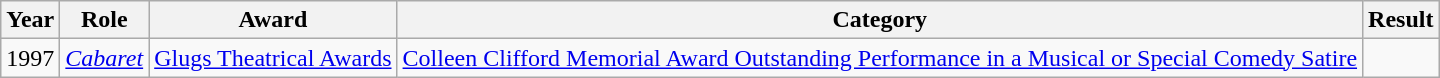<table class=wikitable>
<tr>
<th>Year</th>
<th>Role</th>
<th>Award</th>
<th>Category</th>
<th>Result</th>
</tr>
<tr>
<td>1997</td>
<td><em><a href='#'>Cabaret</a></em></td>
<td><a href='#'>Glugs Theatrical Awards</a></td>
<td><a href='#'>Colleen Clifford Memorial Award Outstanding Performance in a Musical or Special Comedy Satire</a></td>
<td></td>
</tr>
</table>
